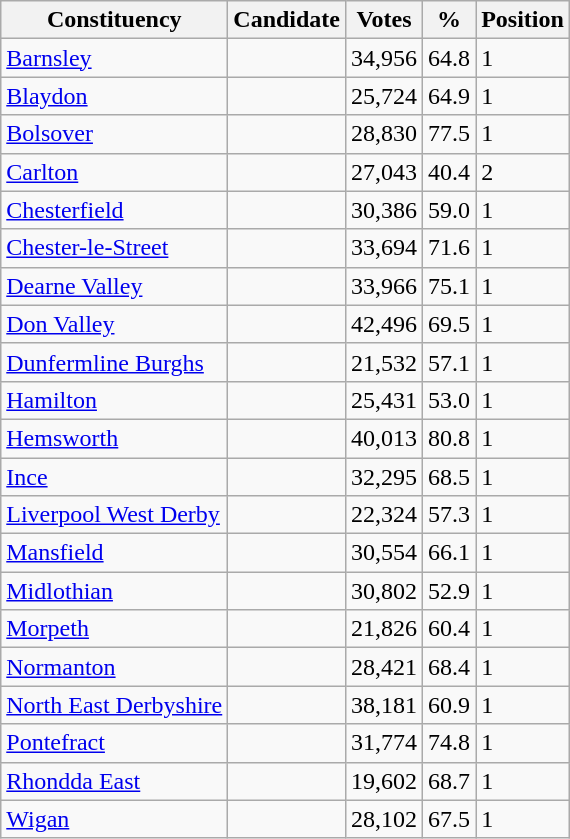<table class="wikitable sortable">
<tr>
<th>Constituency</th>
<th>Candidate</th>
<th>Votes</th>
<th>%</th>
<th>Position</th>
</tr>
<tr>
<td><a href='#'>Barnsley</a></td>
<td></td>
<td>34,956</td>
<td>64.8</td>
<td>1</td>
</tr>
<tr>
<td><a href='#'>Blaydon</a></td>
<td></td>
<td>25,724</td>
<td>64.9</td>
<td>1</td>
</tr>
<tr>
<td><a href='#'>Bolsover</a></td>
<td></td>
<td>28,830</td>
<td>77.5</td>
<td>1</td>
</tr>
<tr>
<td><a href='#'>Carlton</a></td>
<td></td>
<td>27,043</td>
<td>40.4</td>
<td>2</td>
</tr>
<tr>
<td><a href='#'>Chesterfield</a></td>
<td></td>
<td>30,386</td>
<td>59.0</td>
<td>1</td>
</tr>
<tr>
<td><a href='#'>Chester-le-Street</a></td>
<td></td>
<td>33,694</td>
<td>71.6</td>
<td>1</td>
</tr>
<tr>
<td><a href='#'>Dearne Valley</a></td>
<td></td>
<td>33,966</td>
<td>75.1</td>
<td>1</td>
</tr>
<tr>
<td><a href='#'>Don Valley</a></td>
<td></td>
<td>42,496</td>
<td>69.5</td>
<td>1</td>
</tr>
<tr>
<td><a href='#'>Dunfermline Burghs</a></td>
<td></td>
<td>21,532</td>
<td>57.1</td>
<td>1</td>
</tr>
<tr>
<td><a href='#'>Hamilton</a></td>
<td></td>
<td>25,431</td>
<td>53.0</td>
<td>1</td>
</tr>
<tr>
<td><a href='#'>Hemsworth</a></td>
<td></td>
<td>40,013</td>
<td>80.8</td>
<td>1</td>
</tr>
<tr>
<td><a href='#'>Ince</a></td>
<td></td>
<td>32,295</td>
<td>68.5</td>
<td>1</td>
</tr>
<tr>
<td><a href='#'>Liverpool West Derby</a></td>
<td></td>
<td>22,324</td>
<td>57.3</td>
<td>1</td>
</tr>
<tr>
<td><a href='#'>Mansfield</a></td>
<td></td>
<td>30,554</td>
<td>66.1</td>
<td>1</td>
</tr>
<tr>
<td><a href='#'>Midlothian</a></td>
<td></td>
<td>30,802</td>
<td>52.9</td>
<td>1</td>
</tr>
<tr>
<td><a href='#'>Morpeth</a></td>
<td></td>
<td>21,826</td>
<td>60.4</td>
<td>1</td>
</tr>
<tr>
<td><a href='#'>Normanton</a></td>
<td></td>
<td>28,421</td>
<td>68.4</td>
<td>1</td>
</tr>
<tr>
<td><a href='#'>North East Derbyshire</a></td>
<td></td>
<td>38,181</td>
<td>60.9</td>
<td>1</td>
</tr>
<tr>
<td><a href='#'>Pontefract</a></td>
<td></td>
<td>31,774</td>
<td>74.8</td>
<td>1</td>
</tr>
<tr>
<td><a href='#'>Rhondda East</a></td>
<td></td>
<td>19,602</td>
<td>68.7</td>
<td>1</td>
</tr>
<tr>
<td><a href='#'>Wigan</a></td>
<td></td>
<td>28,102</td>
<td>67.5</td>
<td>1</td>
</tr>
</table>
